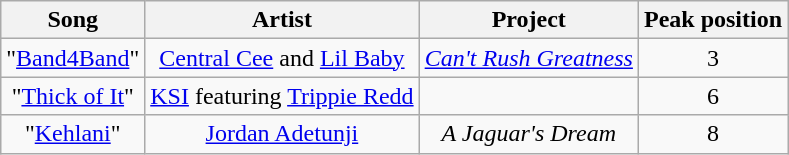<table class="wikitable sortable plainrowheaders" style="text-align:center;">
<tr>
<th scope="col">Song</th>
<th scope="col">Artist</th>
<th scope="col">Project</th>
<th scope="col">Peak position</th>
</tr>
<tr>
<td>"<a href='#'>Band4Band</a>"</td>
<td><a href='#'>Central Cee</a> and <a href='#'>Lil Baby</a></td>
<td><em><a href='#'>Can't Rush Greatness</a></em></td>
<td>3</td>
</tr>
<tr>
<td>"<a href='#'>Thick of It</a>"</td>
<td><a href='#'>KSI</a> featuring <a href='#'>Trippie Redd</a></td>
<td></td>
<td>6</td>
</tr>
<tr>
<td>"<a href='#'>Kehlani</a>"</td>
<td><a href='#'>Jordan Adetunji</a></td>
<td><em>A Jaguar's Dream</em></td>
<td>8</td>
</tr>
</table>
